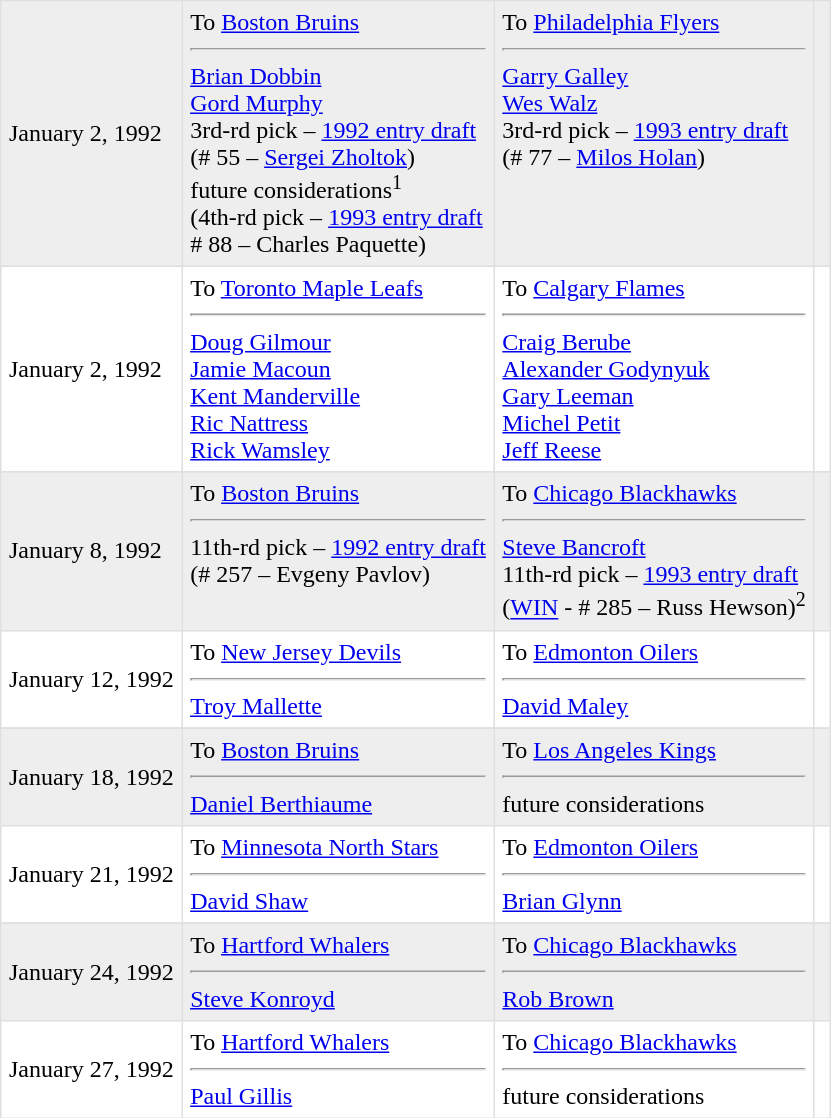<table border=1 style="border-collapse:collapse" bordercolor="#DFDFDF"  cellpadding="5">
<tr bgcolor="#eeeeee">
<td>January 2, 1992</td>
<td valign="top">To <a href='#'>Boston Bruins</a><hr><a href='#'>Brian Dobbin</a><br><a href='#'>Gord Murphy</a><br>3rd-rd pick – <a href='#'>1992 entry draft</a><br>(# 55 – <a href='#'>Sergei Zholtok</a>)<br>future considerations<sup>1</sup><br>(4th-rd pick – <a href='#'>1993 entry draft</a><br># 88 – Charles Paquette)</td>
<td valign="top">To <a href='#'>Philadelphia Flyers</a><hr><a href='#'>Garry Galley</a><br><a href='#'>Wes Walz</a><br>3rd-rd pick – <a href='#'>1993 entry draft</a><br>(# 77 – <a href='#'>Milos Holan</a>)</td>
<td></td>
</tr>
<tr>
<td>January 2, 1992</td>
<td valign="top">To <a href='#'>Toronto Maple Leafs</a><hr><a href='#'>Doug Gilmour</a><br><a href='#'>Jamie Macoun</a><br><a href='#'>Kent Manderville</a><br><a href='#'>Ric Nattress</a><br><a href='#'>Rick Wamsley</a></td>
<td valign="top">To <a href='#'>Calgary Flames</a><hr><a href='#'>Craig Berube</a><br><a href='#'>Alexander Godynyuk</a><br><a href='#'>Gary Leeman</a><br><a href='#'>Michel Petit</a><br><a href='#'>Jeff Reese</a></td>
<td></td>
</tr>
<tr>
</tr>
<tr bgcolor="#eeeeee">
<td>January 8, 1992</td>
<td valign="top">To <a href='#'>Boston Bruins</a><hr>11th-rd pick – <a href='#'>1992 entry draft</a><br>(# 257 – Evgeny Pavlov)</td>
<td valign="top">To <a href='#'>Chicago Blackhawks</a><hr><a href='#'>Steve Bancroft</a><br>11th-rd pick – <a href='#'>1993 entry draft</a><br>(<a href='#'>WIN</a> - # 285 – Russ Hewson)<sup>2</sup></td>
<td></td>
</tr>
<tr>
<td>January 12, 1992</td>
<td valign="top">To <a href='#'>New Jersey Devils</a><hr><a href='#'>Troy Mallette</a></td>
<td valign="top">To <a href='#'>Edmonton Oilers</a><hr><a href='#'>David Maley</a></td>
<td></td>
</tr>
<tr>
</tr>
<tr bgcolor="#eeeeee">
<td>January 18, 1992</td>
<td valign="top">To <a href='#'>Boston Bruins</a><hr><a href='#'>Daniel Berthiaume</a></td>
<td valign="top">To <a href='#'>Los Angeles Kings</a><hr>future considerations</td>
<td></td>
</tr>
<tr>
<td>January 21, 1992</td>
<td valign="top">To <a href='#'>Minnesota North Stars</a><hr><a href='#'>David Shaw</a></td>
<td valign="top">To <a href='#'>Edmonton Oilers</a><hr><a href='#'>Brian Glynn</a></td>
<td></td>
</tr>
<tr>
</tr>
<tr bgcolor="#eeeeee">
<td>January 24, 1992</td>
<td valign="top">To <a href='#'>Hartford Whalers</a><hr><a href='#'>Steve Konroyd</a></td>
<td valign="top">To <a href='#'>Chicago Blackhawks</a><hr><a href='#'>Rob Brown</a></td>
<td></td>
</tr>
<tr>
<td>January 27, 1992</td>
<td valign="top">To <a href='#'>Hartford Whalers</a><hr><a href='#'>Paul Gillis</a></td>
<td valign="top">To <a href='#'>Chicago Blackhawks</a><hr>future considerations</td>
<td></td>
</tr>
</table>
